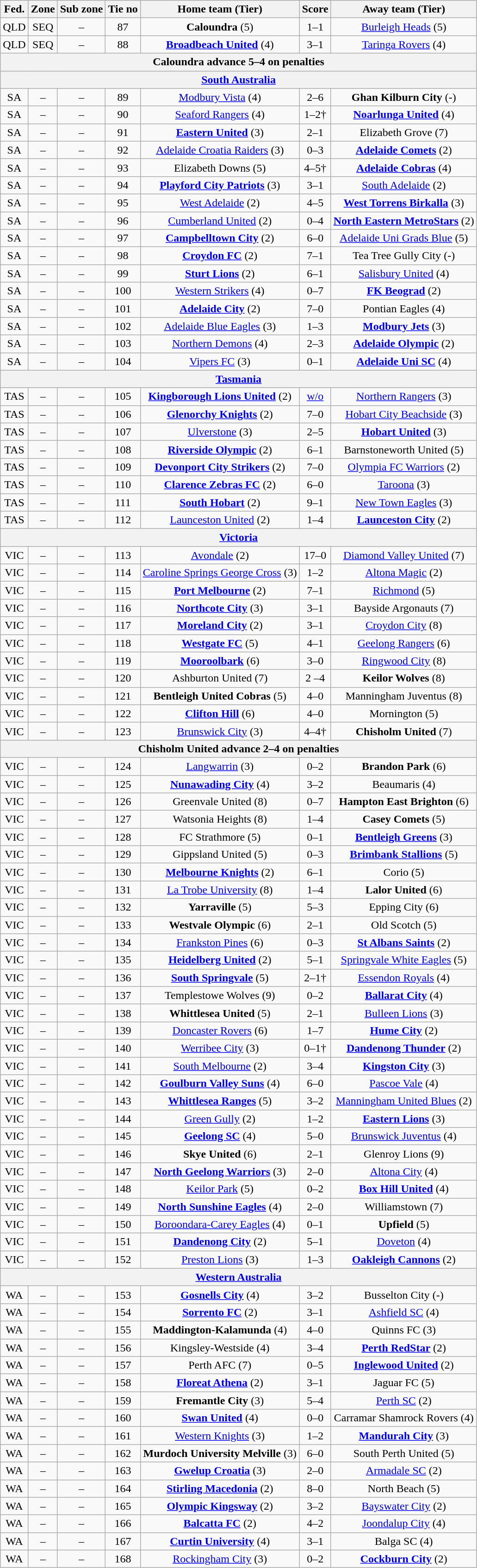<table class="wikitable" style="text-align:center">
<tr>
<th>Fed.</th>
<th>Zone</th>
<th>Sub zone</th>
<th>Tie no</th>
<th>Home team (Tier)</th>
<th>Score</th>
<th>Away team (Tier)</th>
</tr>
<tr>
<td>QLD</td>
<td>SEQ</td>
<td>–</td>
<td>87</td>
<td><strong>Caloundra</strong> (5)</td>
<td>1–1</td>
<td><a href='#'>Burleigh Heads</a> (5)</td>
</tr>
<tr>
<td>QLD</td>
<td>SEQ</td>
<td>–</td>
<td>88</td>
<td><strong><a href='#'>Broadbeach United</a></strong> (4)</td>
<td>3–1</td>
<td><a href='#'>Taringa Rovers</a> (4)</td>
</tr>
<tr>
<th colspan=7>Caloundra advance 5–4 on penalties</th>
</tr>
<tr>
<th colspan=7><a href='#'>South Australia</a></th>
</tr>
<tr>
<td>SA</td>
<td>–</td>
<td>–</td>
<td>89</td>
<td><a href='#'>Modbury Vista</a> (4)</td>
<td>2–6</td>
<td><strong>Ghan Kilburn City</strong> (-)</td>
</tr>
<tr>
<td>SA</td>
<td>–</td>
<td>–</td>
<td>90</td>
<td><a href='#'>Seaford Rangers</a> (4)</td>
<td>1–2†</td>
<td><strong><a href='#'>Noarlunga United</a></strong> (4)</td>
</tr>
<tr>
<td>SA</td>
<td>–</td>
<td>–</td>
<td>91</td>
<td><strong><a href='#'>Eastern United</a></strong> (3)</td>
<td>2–1</td>
<td>Elizabeth Grove (7)</td>
</tr>
<tr>
<td>SA</td>
<td>–</td>
<td>–</td>
<td>92</td>
<td><a href='#'>Adelaide Croatia Raiders</a> (3)</td>
<td>0–3</td>
<td><strong><a href='#'>Adelaide Comets</a></strong> (2)</td>
</tr>
<tr>
<td>SA</td>
<td>–</td>
<td>–</td>
<td>93</td>
<td>Elizabeth Downs (5)</td>
<td>4–5†</td>
<td><strong><a href='#'>Adelaide Cobras</a></strong> (4)</td>
</tr>
<tr>
<td>SA</td>
<td>–</td>
<td>–</td>
<td>94</td>
<td><strong><a href='#'>Playford City Patriots</a></strong> (3)</td>
<td>3–1</td>
<td><a href='#'>South Adelaide</a> (2)</td>
</tr>
<tr>
<td>SA</td>
<td>–</td>
<td>–</td>
<td>95</td>
<td><a href='#'>West Adelaide</a> (2)</td>
<td>4–5</td>
<td><strong><a href='#'>West Torrens Birkalla</a></strong> (3)</td>
</tr>
<tr>
<td>SA</td>
<td>–</td>
<td>–</td>
<td>96</td>
<td><a href='#'>Cumberland United</a> (2)</td>
<td>0–4</td>
<td><strong><a href='#'>North Eastern MetroStars</a></strong> (2)</td>
</tr>
<tr>
<td>SA</td>
<td>–</td>
<td>–</td>
<td>97</td>
<td><strong><a href='#'>Campbelltown City</a></strong> (2)</td>
<td>6–0</td>
<td><a href='#'>Adelaide Uni Grads Blue</a> (5)</td>
</tr>
<tr>
<td>SA</td>
<td>–</td>
<td>–</td>
<td>98</td>
<td><strong><a href='#'>Croydon FC</a></strong> (2)</td>
<td>7–1</td>
<td>Tea Tree Gully City (-)</td>
</tr>
<tr>
<td>SA</td>
<td>–</td>
<td>–</td>
<td>99</td>
<td><strong><a href='#'>Sturt Lions</a></strong> (2)</td>
<td>6–1</td>
<td><a href='#'>Salisbury United</a> (4)</td>
</tr>
<tr>
<td>SA</td>
<td>–</td>
<td>–</td>
<td>100</td>
<td><a href='#'>Western Strikers</a> (4)</td>
<td>0–7</td>
<td><strong><a href='#'>FK Beograd</a></strong> (2)</td>
</tr>
<tr>
<td>SA</td>
<td>–</td>
<td>–</td>
<td>101</td>
<td><strong><a href='#'>Adelaide City</a></strong> (2)</td>
<td>7–0</td>
<td>Pontian Eagles (4)</td>
</tr>
<tr>
<td>SA</td>
<td>–</td>
<td>–</td>
<td>102</td>
<td><a href='#'>Adelaide Blue Eagles</a> (3)</td>
<td>1–3</td>
<td><strong><a href='#'>Modbury Jets</a></strong> (3)</td>
</tr>
<tr>
<td>SA</td>
<td>–</td>
<td>–</td>
<td>103</td>
<td><a href='#'>Northern Demons</a> (4)</td>
<td>2–3</td>
<td><strong><a href='#'>Adelaide Olympic</a></strong> (2)</td>
</tr>
<tr>
<td>SA</td>
<td>–</td>
<td>–</td>
<td>104</td>
<td><a href='#'>Vipers FC</a> (3)</td>
<td>0–1</td>
<td><strong><a href='#'>Adelaide Uni SC</a></strong> (4)</td>
</tr>
<tr>
<th colspan=7><a href='#'>Tasmania</a></th>
</tr>
<tr>
<td>TAS</td>
<td>–</td>
<td>–</td>
<td>105</td>
<td><strong><a href='#'>Kingborough Lions United</a></strong> (2)</td>
<td><a href='#'>w/o</a></td>
<td><a href='#'>Northern Rangers</a> (3)</td>
</tr>
<tr>
<td>TAS</td>
<td>–</td>
<td>–</td>
<td>106</td>
<td><strong><a href='#'>Glenorchy Knights</a></strong> (2)</td>
<td>7–0</td>
<td><a href='#'>Hobart City Beachside</a> (3)</td>
</tr>
<tr>
<td>TAS</td>
<td>–</td>
<td>–</td>
<td>107</td>
<td><a href='#'>Ulverstone</a> (3)</td>
<td>2–5</td>
<td><strong><a href='#'>Hobart United</a></strong> (3)</td>
</tr>
<tr>
<td>TAS</td>
<td>–</td>
<td>–</td>
<td>108</td>
<td><strong><a href='#'>Riverside Olympic</a></strong> (2)</td>
<td>6–1</td>
<td>Barnstoneworth United (5)</td>
</tr>
<tr>
<td>TAS</td>
<td>–</td>
<td>–</td>
<td>109</td>
<td><strong><a href='#'>Devonport City Strikers</a></strong> (2)</td>
<td>7–0</td>
<td><a href='#'>Olympia FC Warriors</a> (2)</td>
</tr>
<tr>
<td>TAS</td>
<td>–</td>
<td>–</td>
<td>110</td>
<td><strong><a href='#'>Clarence Zebras FC</a></strong> (2)</td>
<td>6–0</td>
<td><a href='#'>Taroona</a> (3)</td>
</tr>
<tr>
<td>TAS</td>
<td>–</td>
<td>–</td>
<td>111</td>
<td><strong><a href='#'>South Hobart</a></strong> (2)</td>
<td>9–1</td>
<td><a href='#'>New Town Eagles</a> (3)</td>
</tr>
<tr>
<td>TAS</td>
<td>–</td>
<td>–</td>
<td>112</td>
<td><a href='#'>Launceston United</a> (2)</td>
<td>1–4</td>
<td><strong><a href='#'>Launceston City</a></strong> (2)</td>
</tr>
<tr>
<th colspan=7><a href='#'>Victoria</a></th>
</tr>
<tr>
<td>VIC</td>
<td>–</td>
<td>–</td>
<td>113</td>
<td><a href='#'>Avondale</a> (2)</td>
<td>17–0</td>
<td><a href='#'>Diamond Valley United</a> (7)</td>
</tr>
<tr>
<td>VIC</td>
<td>–</td>
<td>–</td>
<td>114</td>
<td><a href='#'>Caroline Springs George Cross</a> (3)</td>
<td>1–2</td>
<td><a href='#'>Altona Magic</a> (2)</td>
</tr>
<tr>
<td>VIC</td>
<td>–</td>
<td>–</td>
<td>115</td>
<td><strong><a href='#'>Port Melbourne</a></strong> (2)</td>
<td>7–1</td>
<td><a href='#'>Richmond</a> (5)</td>
</tr>
<tr>
<td>VIC</td>
<td>–</td>
<td>–</td>
<td>116</td>
<td><strong><a href='#'>Northcote City</a></strong> (3)</td>
<td>3–1</td>
<td>Bayside Argonauts (7)</td>
</tr>
<tr>
<td>VIC</td>
<td>–</td>
<td>–</td>
<td>117</td>
<td><strong><a href='#'>Moreland City</a></strong> (2)</td>
<td>3–1</td>
<td><a href='#'>Croydon City</a> (8)</td>
</tr>
<tr>
<td>VIC</td>
<td>–</td>
<td>–</td>
<td>118</td>
<td><strong><a href='#'>Westgate FC</a></strong> (5)</td>
<td>4–1</td>
<td><a href='#'>Geelong Rangers</a> (6)</td>
</tr>
<tr>
<td>VIC</td>
<td>–</td>
<td>–</td>
<td>119</td>
<td><strong><a href='#'>Mooroolbark</a></strong> (6)</td>
<td>3–0</td>
<td><a href='#'>Ringwood City</a> (8)</td>
</tr>
<tr>
<td>VIC</td>
<td>–</td>
<td>–</td>
<td>120</td>
<td>Ashburton United (7)</td>
<td>2 –4</td>
<td><strong>Keilor Wolves</strong> (8)</td>
</tr>
<tr>
<td>VIC</td>
<td>–</td>
<td>–</td>
<td>121</td>
<td><strong>Bentleigh United Cobras</strong> (5)</td>
<td>4–0</td>
<td>Manningham Juventus (8)</td>
</tr>
<tr>
<td>VIC</td>
<td>–</td>
<td>–</td>
<td>122</td>
<td><strong><a href='#'>Clifton Hill</a></strong> (6)</td>
<td>4–0</td>
<td>Mornington (5)</td>
</tr>
<tr>
<td>VIC</td>
<td>–</td>
<td>–</td>
<td>123</td>
<td><a href='#'>Brunswick City</a> (3)</td>
<td>4–4†</td>
<td><strong>Chisholm United</strong> (7)</td>
</tr>
<tr>
<th colspan=7>Chisholm United advance 2–4 on penalties</th>
</tr>
<tr>
<td>VIC</td>
<td>–</td>
<td>–</td>
<td>124</td>
<td><a href='#'>Langwarrin</a> (3)</td>
<td>0–2</td>
<td><strong>Brandon Park</strong> (6)</td>
</tr>
<tr>
<td>VIC</td>
<td>–</td>
<td>–</td>
<td>125</td>
<td><strong><a href='#'>Nunawading City</a></strong> (4)</td>
<td>3–2</td>
<td>Beaumaris (4)</td>
</tr>
<tr>
<td>VIC</td>
<td>–</td>
<td>–</td>
<td>126</td>
<td>Greenvale United (8)</td>
<td>0–7</td>
<td><strong>Hampton East Brighton</strong> (6)</td>
</tr>
<tr>
<td>VIC</td>
<td>–</td>
<td>–</td>
<td>127</td>
<td>Watsonia Heights (8)</td>
<td>1–4</td>
<td><strong>Casey Comets</strong> (5)</td>
</tr>
<tr>
<td>VIC</td>
<td>–</td>
<td>–</td>
<td>128</td>
<td>FC Strathmore (5)</td>
<td>0–1</td>
<td><strong><a href='#'>Bentleigh Greens</a></strong> (3)</td>
</tr>
<tr>
<td>VIC</td>
<td>–</td>
<td>–</td>
<td>129</td>
<td>Gippsland United (5)</td>
<td>0–3</td>
<td><strong><a href='#'>Brimbank Stallions</a></strong> (5)</td>
</tr>
<tr>
<td>VIC</td>
<td>–</td>
<td>–</td>
<td>130</td>
<td><strong><a href='#'>Melbourne Knights</a></strong> (2)</td>
<td>6–1</td>
<td>Corio (5)</td>
</tr>
<tr>
<td>VIC</td>
<td>–</td>
<td>–</td>
<td>131</td>
<td><a href='#'>La Trobe University</a> (8)</td>
<td>1–4</td>
<td><strong>Lalor United</strong> (6)</td>
</tr>
<tr>
<td>VIC</td>
<td>–</td>
<td>–</td>
<td>132</td>
<td><strong>Yarraville</strong> (5)</td>
<td>5–3</td>
<td>Epping City (6)</td>
</tr>
<tr>
<td>VIC</td>
<td>–</td>
<td>–</td>
<td>133</td>
<td><strong>Westvale Olympic</strong> (6)</td>
<td>2–1</td>
<td>Old Scotch (5)</td>
</tr>
<tr>
<td>VIC</td>
<td>–</td>
<td>–</td>
<td>134</td>
<td><a href='#'>Frankston Pines</a> (6)</td>
<td>0–3</td>
<td><strong><a href='#'>St Albans Saints</a></strong> (2)</td>
</tr>
<tr>
<td>VIC</td>
<td>–</td>
<td>–</td>
<td>135</td>
<td><strong><a href='#'>Heidelberg United</a></strong> (2)</td>
<td>5–1</td>
<td><a href='#'>Springvale White Eagles</a> (5)</td>
</tr>
<tr>
<td>VIC</td>
<td>–</td>
<td>–</td>
<td>136</td>
<td><strong><a href='#'>South Springvale</a></strong> (5)</td>
<td>2–1†</td>
<td><a href='#'>Essendon Royals</a> (4)</td>
</tr>
<tr>
<td>VIC</td>
<td>–</td>
<td>–</td>
<td>137</td>
<td>Templestowe Wolves (9)</td>
<td>0–2</td>
<td><strong><a href='#'>Ballarat City</a></strong> (4)</td>
</tr>
<tr>
<td>VIC</td>
<td>–</td>
<td>–</td>
<td>138</td>
<td><strong>Whittlesea United</strong> (5)</td>
<td>2–1</td>
<td><a href='#'>Bulleen Lions</a> (3)</td>
</tr>
<tr>
<td>VIC</td>
<td>–</td>
<td>–</td>
<td>139</td>
<td><a href='#'>Doncaster Rovers</a> (6)</td>
<td>1–7</td>
<td><strong><a href='#'>Hume City</a></strong> (2)</td>
</tr>
<tr>
<td>VIC</td>
<td>–</td>
<td>–</td>
<td>140</td>
<td><a href='#'>Werribee City</a> (3)</td>
<td>0–1†</td>
<td><strong><a href='#'>Dandenong Thunder</a></strong> (2)</td>
</tr>
<tr>
<td>VIC</td>
<td>–</td>
<td>–</td>
<td>141</td>
<td><a href='#'>South Melbourne</a> (2)</td>
<td>3–4</td>
<td><strong><a href='#'>Kingston City</a></strong> (3)</td>
</tr>
<tr>
<td>VIC</td>
<td>–</td>
<td>–</td>
<td>142</td>
<td><strong><a href='#'>Goulburn Valley Suns</a></strong> (4)</td>
<td>6–0</td>
<td><a href='#'>Pascoe Vale</a> (4)</td>
</tr>
<tr>
<td>VIC</td>
<td>–</td>
<td>–</td>
<td>143</td>
<td><strong><a href='#'>Whittlesea Ranges</a></strong> (5)</td>
<td>3–2</td>
<td><a href='#'>Manningham United Blues</a> (2)</td>
</tr>
<tr>
<td>VIC</td>
<td>–</td>
<td>–</td>
<td>144</td>
<td><a href='#'>Green Gully</a> (2)</td>
<td>1–2</td>
<td><strong><a href='#'>Eastern Lions</a></strong> (3)</td>
</tr>
<tr>
<td>VIC</td>
<td>–</td>
<td>–</td>
<td>145</td>
<td><strong><a href='#'>Geelong SC</a></strong> (4)</td>
<td>5–0</td>
<td><a href='#'>Brunswick Juventus</a> (4)</td>
</tr>
<tr>
<td>VIC</td>
<td>–</td>
<td>–</td>
<td>146</td>
<td><strong>Skye United</strong> (6)</td>
<td>2–1</td>
<td>Glenroy Lions (9)</td>
</tr>
<tr>
<td>VIC</td>
<td>–</td>
<td>–</td>
<td>147</td>
<td><strong><a href='#'>North Geelong Warriors</a></strong> (3)</td>
<td>2–0</td>
<td><a href='#'>Altona City</a> (4)</td>
</tr>
<tr>
<td>VIC</td>
<td>–</td>
<td>–</td>
<td>148</td>
<td><a href='#'>Keilor Park</a> (5)</td>
<td>0–2</td>
<td><strong><a href='#'>Box Hill United</a></strong> (4)</td>
</tr>
<tr>
<td>VIC</td>
<td>–</td>
<td>–</td>
<td>149</td>
<td><strong><a href='#'>North Sunshine Eagles</a></strong> (4)</td>
<td>2–0</td>
<td>Williamstown (7)</td>
</tr>
<tr>
<td>VIC</td>
<td>–</td>
<td>–</td>
<td>150</td>
<td><a href='#'>Boroondara-Carey Eagles</a> (4)</td>
<td>0–1</td>
<td><strong>Upfield</strong> (5)</td>
</tr>
<tr>
<td>VIC</td>
<td>–</td>
<td>–</td>
<td>151</td>
<td><strong><a href='#'>Dandenong City</a></strong> (2)</td>
<td>5–1</td>
<td><a href='#'>Doveton</a> (4)</td>
</tr>
<tr>
<td>VIC</td>
<td>–</td>
<td>–</td>
<td>152</td>
<td><a href='#'>Preston Lions</a> (3)</td>
<td>1–3</td>
<td><strong><a href='#'>Oakleigh Cannons</a></strong> (2)</td>
</tr>
<tr>
<th colspan=7><a href='#'>Western Australia</a></th>
</tr>
<tr>
<td>WA</td>
<td>–</td>
<td>–</td>
<td>153</td>
<td><strong><a href='#'>Gosnells City</a></strong> (4)</td>
<td>3–2</td>
<td>Busselton City (-)</td>
</tr>
<tr>
<td>WA</td>
<td>–</td>
<td>–</td>
<td>154</td>
<td><strong><a href='#'>Sorrento FC</a></strong> (2)</td>
<td>3–1</td>
<td><a href='#'>Ashfield SC</a> (4)</td>
</tr>
<tr>
<td>WA</td>
<td>–</td>
<td>–</td>
<td>155</td>
<td><strong>Maddington-Kalamunda</strong> (4)</td>
<td>4–0</td>
<td>Quinns FC (3)</td>
</tr>
<tr>
<td>WA</td>
<td>–</td>
<td>–</td>
<td>156</td>
<td>Kingsley-Westside (4)</td>
<td>3–4</td>
<td><strong><a href='#'>Perth RedStar</a></strong> (2)</td>
</tr>
<tr>
<td>WA</td>
<td>–</td>
<td>–</td>
<td>157</td>
<td>Perth AFC (7)</td>
<td>0–5</td>
<td><strong><a href='#'>Inglewood United</a></strong> (2)</td>
</tr>
<tr>
<td>WA</td>
<td>–</td>
<td>–</td>
<td>158</td>
<td><strong><a href='#'>Floreat Athena</a></strong> (2)</td>
<td>3–1</td>
<td>Jaguar FC (5)</td>
</tr>
<tr>
<td>WA</td>
<td>–</td>
<td>–</td>
<td>159</td>
<td><strong>Fremantle City</strong> (3)</td>
<td>5–4</td>
<td><a href='#'>Perth SC</a> (2)</td>
</tr>
<tr>
<td>WA</td>
<td>–</td>
<td>–</td>
<td>160</td>
<td><strong><a href='#'>Swan United</a></strong> (4)</td>
<td>0–0</td>
<td>Carramar Shamrock Rovers (4)</td>
</tr>
<tr>
<td>WA</td>
<td>–</td>
<td>–</td>
<td>161</td>
<td><a href='#'>Western Knights</a> (3)</td>
<td>1–2</td>
<td><strong><a href='#'>Mandurah City</a></strong> (3)</td>
</tr>
<tr>
<td>WA</td>
<td>–</td>
<td>–</td>
<td>162</td>
<td><strong>Murdoch University Melville</strong> (3)</td>
<td>6–0</td>
<td>South Perth United (5)</td>
</tr>
<tr>
<td>WA</td>
<td>–</td>
<td>–</td>
<td>163</td>
<td><strong><a href='#'>Gwelup Croatia</a></strong> (3)</td>
<td>2–0</td>
<td><a href='#'>Armadale SC</a> (2)</td>
</tr>
<tr>
<td>WA</td>
<td>–</td>
<td>–</td>
<td>164</td>
<td><strong><a href='#'>Stirling Macedonia</a></strong> (2)</td>
<td>8–0</td>
<td>North Beach (5)</td>
</tr>
<tr>
<td>WA</td>
<td>–</td>
<td>–</td>
<td>165</td>
<td><strong><a href='#'>Olympic Kingsway</a></strong> (2)</td>
<td>3–2</td>
<td><a href='#'>Bayswater City</a> (2)</td>
</tr>
<tr>
<td>WA</td>
<td>–</td>
<td>–</td>
<td>166</td>
<td><strong><a href='#'>Balcatta FC</a></strong> (2)</td>
<td>4–2</td>
<td><a href='#'>Joondalup City</a> (4)</td>
</tr>
<tr>
<td>WA</td>
<td>–</td>
<td>–</td>
<td>167</td>
<td><strong><a href='#'>Curtin University</a></strong> (4)</td>
<td>3–1</td>
<td>Balga SC (4)</td>
</tr>
<tr>
<td>WA</td>
<td>–</td>
<td>–</td>
<td>168</td>
<td><a href='#'>Rockingham City</a> (3)</td>
<td>0–2</td>
<td><strong><a href='#'>Cockburn City</a></strong> (2)</td>
</tr>
</table>
